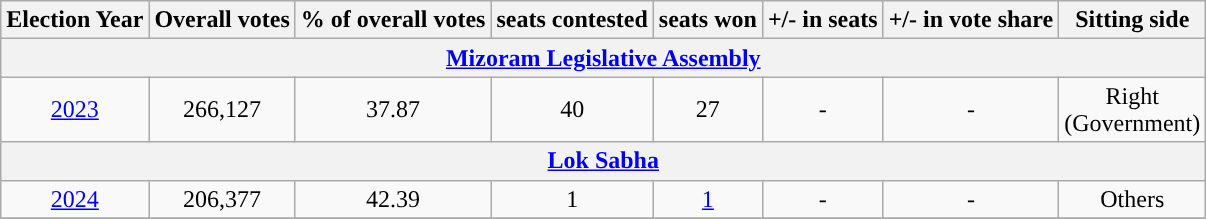<table class="wikitable" style="text-align:center">
<tr>
<th Style="background-color:">Election Year</th>
<th Style="background-color:">Overall votes</th>
<th Style="background-color:">% of overall votes</th>
<th Style="background-color:">seats contested</th>
<th Style="background-color:">seats won</th>
<th Style="background-color:">+/- in seats</th>
<th Style="background-color:">+/- in vote share</th>
<th Style="background-color:">Sitting side</th>
</tr>
<tr>
<th colspan=8><a href='#'>Mizoram Legislative Assembly</a></th>
</tr>
<tr>
<td><a href='#'>2023</a></td>
<td>266,127</td>
<td>37.87</td>
<td>40</td>
<td>27</td>
<td>-</td>
<td>-</td>
<td>Right <br> (Government)</td>
</tr>
<tr>
<th colspan=8><a href='#'>Lok Sabha</a></th>
</tr>
<tr>
<td><a href='#'>2024</a></td>
<td>206,377</td>
<td>42.39</td>
<td>1</td>
<td><a href='#'>1</a></td>
<td>-</td>
<td>-</td>
<td>Others</td>
</tr>
<tr>
</tr>
</table>
